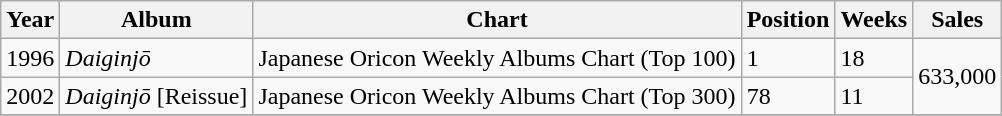<table class="wikitable">
<tr>
<th>Year</th>
<th>Album</th>
<th>Chart</th>
<th>Position</th>
<th>Weeks</th>
<th>Sales</th>
</tr>
<tr>
<td>1996</td>
<td><em>Daiginjō</em></td>
<td>Japanese Oricon Weekly Albums Chart (Top 100)</td>
<td>1</td>
<td>18</td>
<td rowspan=2>633,000</td>
</tr>
<tr>
<td>2002</td>
<td><em>Daiginjō</em> [Reissue]</td>
<td>Japanese Oricon Weekly Albums Chart (Top 300)</td>
<td>78</td>
<td>11</td>
</tr>
<tr>
</tr>
</table>
